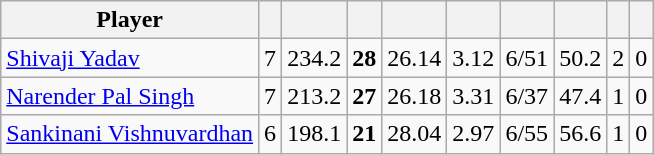<table class="wikitable sortable" style="text-align: center;">
<tr>
<th class="unsortable">Player</th>
<th></th>
<th></th>
<th></th>
<th></th>
<th></th>
<th></th>
<th></th>
<th></th>
<th></th>
</tr>
<tr>
<td style="text-align:left"><a href='#'>Shivaji Yadav</a></td>
<td style="text-align:left">7</td>
<td>234.2</td>
<td><strong>28</strong></td>
<td>26.14</td>
<td>3.12</td>
<td>6/51</td>
<td>50.2</td>
<td>2</td>
<td>0</td>
</tr>
<tr>
<td style="text-align:left"><a href='#'>Narender Pal Singh</a></td>
<td style="text-align:left">7</td>
<td>213.2</td>
<td><strong>27</strong></td>
<td>26.18</td>
<td>3.31</td>
<td>6/37</td>
<td>47.4</td>
<td>1</td>
<td>0</td>
</tr>
<tr>
<td style="text-align:left"><a href='#'>Sankinani Vishnuvardhan</a></td>
<td style="text-align:left">6</td>
<td>198.1</td>
<td><strong>21</strong></td>
<td>28.04</td>
<td>2.97</td>
<td>6/55</td>
<td>56.6</td>
<td>1</td>
<td>0</td>
</tr>
</table>
